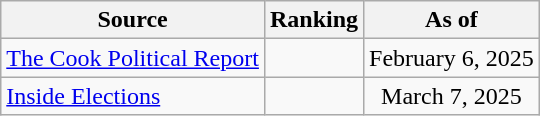<table class="wikitable" style="text-align:center">
<tr>
<th>Source</th>
<th>Ranking</th>
<th>As of</th>
</tr>
<tr>
<td align=left><a href='#'>The Cook Political Report</a></td>
<td></td>
<td>February 6, 2025</td>
</tr>
<tr>
<td align=left><a href='#'>Inside Elections</a></td>
<td></td>
<td>March 7, 2025</td>
</tr>
</table>
